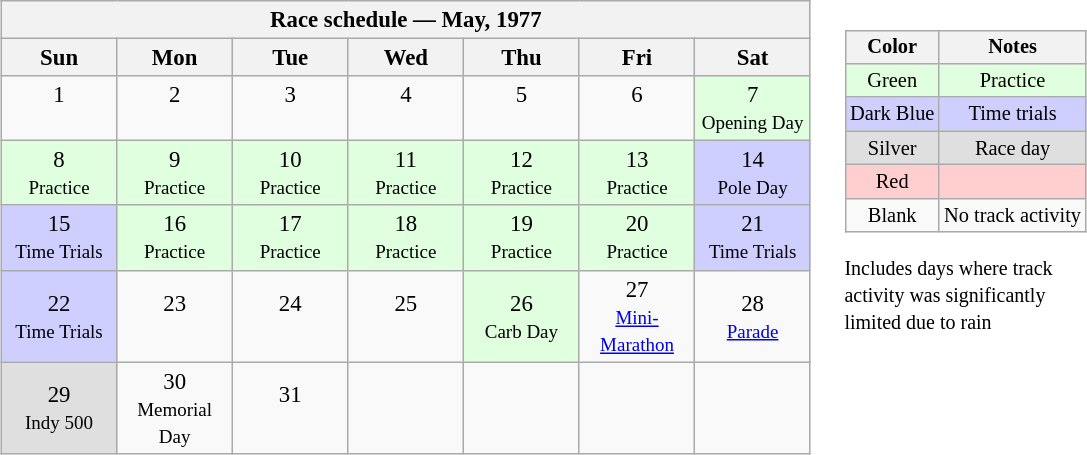<table>
<tr>
<td><br><table class="wikitable" style="text-align:center; font-size:95%">
<tr valign="top">
<th colspan=7>Race schedule — May, 1977</th>
</tr>
<tr>
<th scope="col" width="70">Sun</th>
<th scope="col" width="70">Mon</th>
<th scope="col" width="70">Tue</th>
<th scope="col" width="70">Wed</th>
<th scope="col" width="70">Thu</th>
<th scope="col" width="70">Fri</th>
<th scope="col" width="70">Sat</th>
</tr>
<tr>
<td>1<br> </td>
<td>2<br> </td>
<td>3<br> </td>
<td>4<br> </td>
<td>5<br> </td>
<td>6<br> </td>
<td style="background:#DFFFDF;">7<br><small>Opening Day</small></td>
</tr>
<tr>
<td style="background:#DFFFDF;">8<br><small>Practice</small></td>
<td style="background:#DFFFDF;">9<br><small>Practice</small></td>
<td style="background:#DFFFDF;">10<br><small>Practice</small></td>
<td style="background:#DFFFDF;">11<br><small>Practice</small></td>
<td style="background:#DFFFDF;">12<br><small>Practice</small></td>
<td style="background:#DFFFDF;">13<br><small>Practice</small></td>
<td style="background:#CFCFFF;">14<br><small>Pole Day</small></td>
</tr>
<tr>
<td style="background:#CFCFFF;">15<br><small>Time Trials</small></td>
<td style="background:#DFFFDF;">16<br><small>Practice</small></td>
<td style="background:#DFFFDF;">17<br><small>Practice</small></td>
<td style="background:#DFFFDF;">18<br><small>Practice</small></td>
<td style="background:#DFFFDF;">19<br><small>Practice</small></td>
<td style="background:#DFFFDF;">20<br><small>Practice</small></td>
<td style="background:#CFCFFF;">21<br><small>Time Trials</small></td>
</tr>
<tr>
<td style="background:#CFCFFF;">22<br><small>Time Trials</small></td>
<td>23<br> </td>
<td>24<br> </td>
<td>25<br> </td>
<td style="background:#DFFFDF;">26<br><small>Carb Day</small></td>
<td>27<br><small><a href='#'>Mini-Marathon</a></small></td>
<td>28<br><small><a href='#'>Parade</a></small></td>
</tr>
<tr>
<td style="background:#DFDFDF;">29<br><small>Indy 500</small></td>
<td>30<br><small>Memorial Day</small></td>
<td>31<br> </td>
<td><br> </td>
<td><br> </td>
<td><br> </td>
<td><br> </td>
</tr>
</table>
</td>
<td valign="top"><br><table>
<tr>
<td><br><table style="margin-right:0; font-size:85%; text-align:center;" class="wikitable">
<tr>
<th>Color</th>
<th>Notes</th>
</tr>
<tr style="background:#DFFFDF;">
<td>Green</td>
<td>Practice</td>
</tr>
<tr style="background:#CFCFFF;">
<td>Dark Blue</td>
<td>Time trials</td>
</tr>
<tr style="background:#DFDFDF;">
<td>Silver</td>
<td>Race day</td>
</tr>
<tr style="background:#FFCFCF;">
<td>Red</td>
<td></td>
</tr>
<tr>
<td>Blank</td>
<td>No track activity</td>
</tr>
</table>
 <small>Includes days where track<br>activity was significantly<br>limited due to rain</small></td>
</tr>
</table>
</td>
</tr>
</table>
